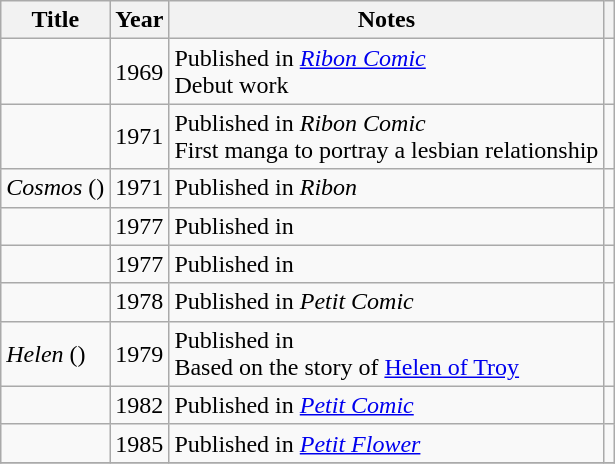<table class="wikitable sortable">
<tr>
<th scope="col">Title</th>
<th scope="col">Year</th>
<th scope="col" class="unsortable">Notes</th>
<th scope="col" class="unsortable"></th>
</tr>
<tr>
<td></td>
<td>1969</td>
<td>Published in <em><a href='#'>Ribon Comic</a></em><br>Debut work</td>
<td></td>
</tr>
<tr>
<td></td>
<td>1971</td>
<td>Published in <em>Ribon Comic</em><br>First manga to portray a lesbian relationship</td>
<td></td>
</tr>
<tr>
<td> <em>Cosmos</em> ()</td>
<td>1971</td>
<td>Published in <em>Ribon</em></td>
<td></td>
</tr>
<tr>
<td></td>
<td>1977</td>
<td>Published in </td>
<td></td>
</tr>
<tr>
<td></td>
<td>1977</td>
<td>Published in </td>
<td></td>
</tr>
<tr>
<td></td>
<td>1978</td>
<td>Published in <em>Petit Comic</em></td>
<td></td>
</tr>
<tr>
<td> <em>Helen</em> ()</td>
<td>1979</td>
<td>Published in <br>Based on the story of <a href='#'>Helen of Troy</a></td>
<td></td>
</tr>
<tr>
<td></td>
<td>1982</td>
<td>Published in <em><a href='#'>Petit Comic</a></em></td>
<td></td>
</tr>
<tr>
<td></td>
<td>1985</td>
<td>Published in <em><a href='#'>Petit Flower</a></em></td>
<td></td>
</tr>
<tr>
</tr>
</table>
